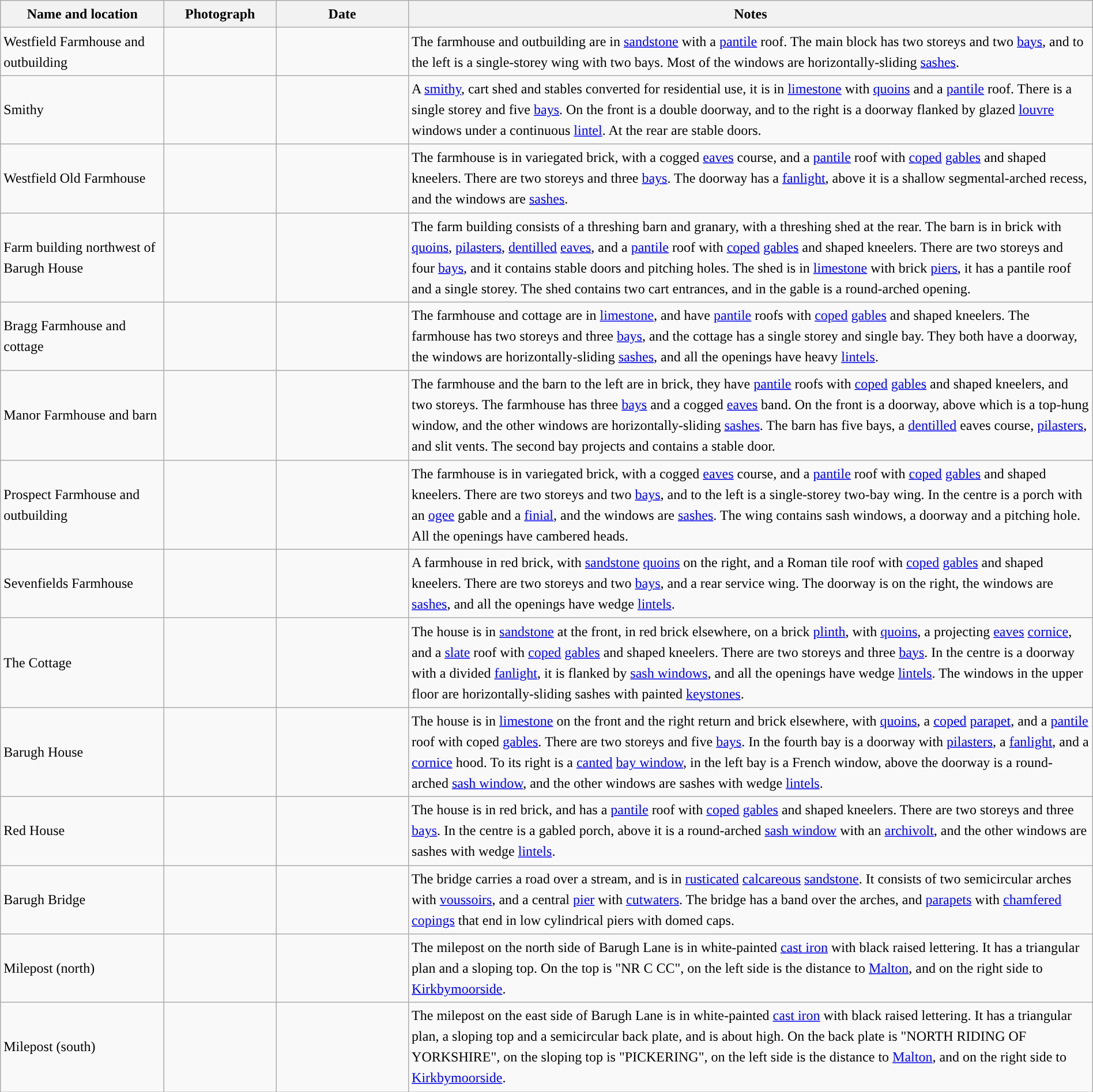<table class="wikitable sortable plainrowheaders" style="width:100%;border:0px;text-align:left;line-height:150%;">
<tr>
<th scope="col"  style="width:150px">Name and location</th>
<th scope="col"  style="width:100px" class="unsortable">Photograph</th>
<th scope="col"  style="width:120px">Date</th>
<th scope="col"  style="width:650px" class="unsortable">Notes</th>
</tr>
<tr>
<td>Westfield Farmhouse and outbuilding<br><small></small></td>
<td></td>
<td align="center"></td>
<td>The farmhouse and outbuilding are in <a href='#'>sandstone</a> with a <a href='#'>pantile</a> roof.  The main block has two storeys and two <a href='#'>bays</a>, and to the left is a single-storey wing with two bays.  Most of the windows are horizontally-sliding <a href='#'>sashes</a>.</td>
</tr>
<tr>
<td>Smithy<br><small></small></td>
<td></td>
<td align="center"></td>
<td>A <a href='#'>smithy</a>, cart shed and stables converted for residential use, it is in <a href='#'>limestone</a> with <a href='#'>quoins</a> and a <a href='#'>pantile</a> roof.  There is a single storey and five <a href='#'>bays</a>.  On the front is a double doorway, and to the right is a doorway flanked by glazed <a href='#'>louvre</a> windows under a continuous <a href='#'>lintel</a>.  At the rear are stable doors.</td>
</tr>
<tr>
<td>Westfield Old Farmhouse<br><small></small></td>
<td></td>
<td align="center"></td>
<td>The farmhouse is in variegated brick, with a cogged <a href='#'>eaves</a> course, and a <a href='#'>pantile</a> roof with <a href='#'>coped</a> <a href='#'>gables</a> and shaped kneelers.  There are two storeys and three <a href='#'>bays</a>.  The doorway has a <a href='#'>fanlight</a>, above it is a shallow segmental-arched recess, and the windows are <a href='#'>sashes</a>.</td>
</tr>
<tr>
<td>Farm building northwest of Barugh House<br><small></small></td>
<td></td>
<td align="center"></td>
<td>The farm building consists of a threshing barn and granary, with a threshing shed at the rear.  The barn is in brick with <a href='#'>quoins</a>, <a href='#'>pilasters</a>, <a href='#'>dentilled</a> <a href='#'>eaves</a>, and a <a href='#'>pantile</a> roof with <a href='#'>coped</a> <a href='#'>gables</a> and shaped kneelers.  There are two storeys and four <a href='#'>bays</a>, and it contains stable doors and pitching holes.  The shed is in <a href='#'>limestone</a> with brick <a href='#'>piers</a>, it has a pantile roof and a single storey.  The shed contains two cart entrances, and in the gable is a round-arched opening.</td>
</tr>
<tr>
<td>Bragg Farmhouse and cottage<br><small></small></td>
<td></td>
<td align="center"></td>
<td>The farmhouse and cottage are in <a href='#'>limestone</a>, and have <a href='#'>pantile</a> roofs with <a href='#'>coped</a> <a href='#'>gables</a> and shaped kneelers.  The farmhouse has two storeys and three <a href='#'>bays</a>, and the cottage has a single storey and single bay.  They both have a doorway, the windows are horizontally-sliding <a href='#'>sashes</a>, and all the openings have heavy <a href='#'>lintels</a>.</td>
</tr>
<tr>
<td>Manor Farmhouse and barn<br><small></small></td>
<td></td>
<td align="center"></td>
<td>The farmhouse and the barn to the left are in brick, they have <a href='#'>pantile</a> roofs with <a href='#'>coped</a> <a href='#'>gables</a> and shaped kneelers, and two storeys.  The farmhouse has three <a href='#'>bays</a> and a cogged <a href='#'>eaves</a> band.   On the front is a doorway, above which is a top-hung window, and the other windows are horizontally-sliding <a href='#'>sashes</a>.  The barn has five bays, a <a href='#'>dentilled</a> eaves course, <a href='#'>pilasters</a>, and slit vents.  The second bay projects and contains a stable door.</td>
</tr>
<tr>
<td>Prospect Farmhouse and outbuilding<br><small></small></td>
<td></td>
<td align="center"></td>
<td>The farmhouse is in variegated brick, with a cogged <a href='#'>eaves</a> course, and a <a href='#'>pantile</a> roof with <a href='#'>coped</a> <a href='#'>gables</a> and shaped kneelers.  There are two storeys and two <a href='#'>bays</a>, and to the left is a single-storey two-bay wing.  In the centre is a porch with an <a href='#'>ogee</a> gable and a <a href='#'>finial</a>, and the windows are <a href='#'>sashes</a>.  The wing contains sash windows, a doorway and a pitching hole.  All the openings have cambered heads.</td>
</tr>
<tr>
<td>Sevenfields Farmhouse<br><small></small></td>
<td></td>
<td align="center"></td>
<td>A farmhouse in red brick, with <a href='#'>sandstone</a> <a href='#'>quoins</a> on the right, and a Roman tile roof with <a href='#'>coped</a> <a href='#'>gables</a> and shaped kneelers.  There are two storeys and two <a href='#'>bays</a>, and a rear service wing.  The doorway is on the right, the windows are <a href='#'>sashes</a>, and all the openings have wedge <a href='#'>lintels</a>.</td>
</tr>
<tr>
<td>The Cottage<br><small></small></td>
<td></td>
<td align="center"></td>
<td>The house is in <a href='#'>sandstone</a> at the front, in red brick elsewhere, on a brick <a href='#'>plinth</a>, with <a href='#'>quoins</a>, a projecting <a href='#'>eaves</a> <a href='#'>cornice</a>, and a <a href='#'>slate</a> roof with <a href='#'>coped</a> <a href='#'>gables</a> and shaped kneelers.  There are two storeys and three <a href='#'>bays</a>.  In the centre is a doorway with a divided <a href='#'>fanlight</a>, it is flanked by <a href='#'>sash windows</a>, and all the openings have wedge <a href='#'>lintels</a>.  The windows in the upper floor are horizontally-sliding sashes with painted <a href='#'>keystones</a>.</td>
</tr>
<tr>
<td>Barugh House<br><small></small></td>
<td></td>
<td align="center"></td>
<td>The house is in <a href='#'>limestone</a> on the front and the right return and brick elsewhere, with <a href='#'>quoins</a>, a <a href='#'>coped</a> <a href='#'>parapet</a>, and a <a href='#'>pantile</a> roof with coped <a href='#'>gables</a>.  There are two storeys and five <a href='#'>bays</a>.  In the fourth bay is a doorway with <a href='#'>pilasters</a>, a <a href='#'>fanlight</a>, and a <a href='#'>cornice</a> hood.  To its right is a <a href='#'>canted</a> <a href='#'>bay window</a>, in the left bay is a French window, above the doorway is a round-arched <a href='#'>sash window</a>, and the other windows are sashes with wedge <a href='#'>lintels</a>.</td>
</tr>
<tr>
<td>Red House<br><small></small></td>
<td></td>
<td align="center"></td>
<td>The house is in red brick, and has a <a href='#'>pantile</a> roof with <a href='#'>coped</a> <a href='#'>gables</a> and shaped kneelers.  There are two storeys and three <a href='#'>bays</a>.  In the centre is a gabled porch, above it is a round-arched <a href='#'>sash window</a> with an <a href='#'>archivolt</a>, and the other windows are sashes with wedge <a href='#'>lintels</a>.</td>
</tr>
<tr>
<td>Barugh Bridge<br><small></small></td>
<td></td>
<td align="center"></td>
<td>The bridge carries a road over a stream, and is in <a href='#'>rusticated</a> <a href='#'>calcareous</a> <a href='#'>sandstone</a>.  It consists of two semicircular arches with <a href='#'>voussoirs</a>, and a central <a href='#'>pier</a> with <a href='#'>cutwaters</a>.  The bridge has a band over the arches, and <a href='#'>parapets</a> with <a href='#'>chamfered</a> <a href='#'>copings</a> that end in low cylindrical piers with domed caps.</td>
</tr>
<tr>
<td>Milepost (north)<br><small></small></td>
<td></td>
<td align="center"></td>
<td>The milepost on the north side of Barugh Lane is in white-painted <a href='#'>cast iron</a> with black raised lettering.  It has a triangular plan and a sloping top.  On the top is "NR C CC", on the left side is the distance to <a href='#'>Malton</a>, and on the right side to <a href='#'>Kirkbymoorside</a>.</td>
</tr>
<tr>
<td>Milepost (south)<br><small></small></td>
<td></td>
<td align="center"></td>
<td>The milepost on the east side of Barugh Lane is in white-painted <a href='#'>cast iron</a> with black raised lettering.  It has a triangular plan, a sloping top and a semicircular back plate, and is about  high.  On the back plate is "NORTH RIDING OF YORKSHIRE", on the sloping top is "PICKERING", on the left side is the distance to <a href='#'>Malton</a>, and on the right side to <a href='#'>Kirkbymoorside</a>.</td>
</tr>
</table>
